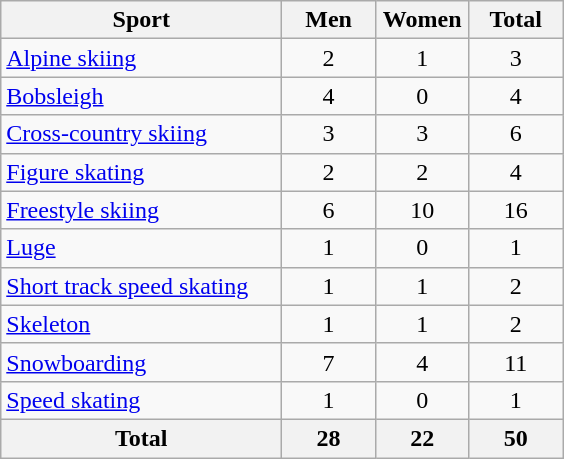<table class="wikitable sortable" style="text-align:center;">
<tr>
<th width=180>Sport</th>
<th width=55>Men</th>
<th width=55>Women</th>
<th width=55>Total</th>
</tr>
<tr>
<td align=left><a href='#'>Alpine skiing</a></td>
<td>2</td>
<td>1</td>
<td>3</td>
</tr>
<tr>
<td align=left><a href='#'>Bobsleigh</a></td>
<td>4</td>
<td>0</td>
<td>4</td>
</tr>
<tr>
<td align=left><a href='#'>Cross-country skiing</a></td>
<td>3</td>
<td>3</td>
<td>6</td>
</tr>
<tr>
<td align=left><a href='#'>Figure skating</a></td>
<td>2</td>
<td>2</td>
<td>4</td>
</tr>
<tr>
<td align=left><a href='#'>Freestyle skiing</a></td>
<td>6</td>
<td>10</td>
<td>16</td>
</tr>
<tr>
<td align=left><a href='#'>Luge</a></td>
<td>1</td>
<td>0</td>
<td>1</td>
</tr>
<tr>
<td align=left><a href='#'>Short track speed skating</a></td>
<td>1</td>
<td>1</td>
<td>2</td>
</tr>
<tr>
<td align=left><a href='#'>Skeleton</a></td>
<td>1</td>
<td>1</td>
<td>2</td>
</tr>
<tr>
<td align=left><a href='#'>Snowboarding</a></td>
<td>7</td>
<td>4</td>
<td>11</td>
</tr>
<tr>
<td align=left><a href='#'>Speed skating</a></td>
<td>1</td>
<td>0</td>
<td>1</td>
</tr>
<tr>
<th>Total</th>
<th>28</th>
<th>22</th>
<th>50</th>
</tr>
</table>
